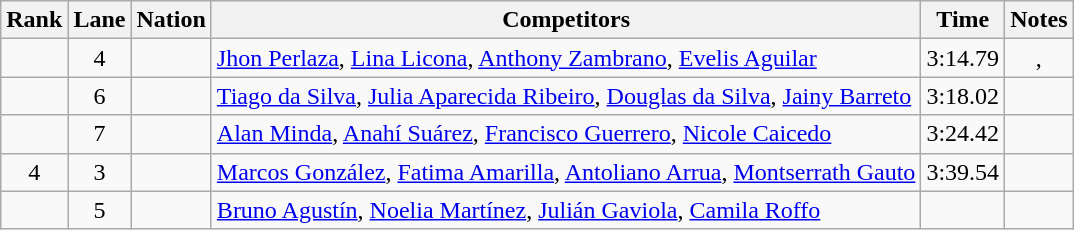<table class="wikitable sortable" style="text-align:center">
<tr>
<th>Rank</th>
<th>Lane</th>
<th>Nation</th>
<th>Competitors</th>
<th>Time</th>
<th>Notes</th>
</tr>
<tr>
<td></td>
<td>4</td>
<td align=left></td>
<td align=left><a href='#'>Jhon Perlaza</a>, <a href='#'>Lina Licona</a>, <a href='#'>Anthony Zambrano</a>, <a href='#'>Evelis Aguilar</a></td>
<td>3:14.79</td>
<td><strong></strong>, <strong></strong></td>
</tr>
<tr>
<td></td>
<td>6</td>
<td align=left></td>
<td align=left><a href='#'>Tiago da Silva</a>, <a href='#'>Julia Aparecida Ribeiro</a>, <a href='#'>Douglas da Silva</a>, <a href='#'>Jainy Barreto</a></td>
<td>3:18.02</td>
<td></td>
</tr>
<tr>
<td></td>
<td>7</td>
<td align=left></td>
<td align=left><a href='#'>Alan Minda</a>, <a href='#'>Anahí Suárez</a>, <a href='#'>Francisco Guerrero</a>, <a href='#'>Nicole Caicedo</a></td>
<td>3:24.42</td>
<td></td>
</tr>
<tr>
<td>4</td>
<td>3</td>
<td align=left></td>
<td align=left><a href='#'>Marcos González</a>, <a href='#'>Fatima Amarilla</a>, <a href='#'>Antoliano Arrua</a>, <a href='#'>Montserrath Gauto</a></td>
<td>3:39.54</td>
<td></td>
</tr>
<tr>
<td></td>
<td>5</td>
<td align=left></td>
<td align=left><a href='#'>Bruno Agustín</a>, <a href='#'>Noelia Martínez</a>, <a href='#'>Julián Gaviola</a>, <a href='#'>Camila Roffo</a></td>
<td></td>
<td></td>
</tr>
</table>
